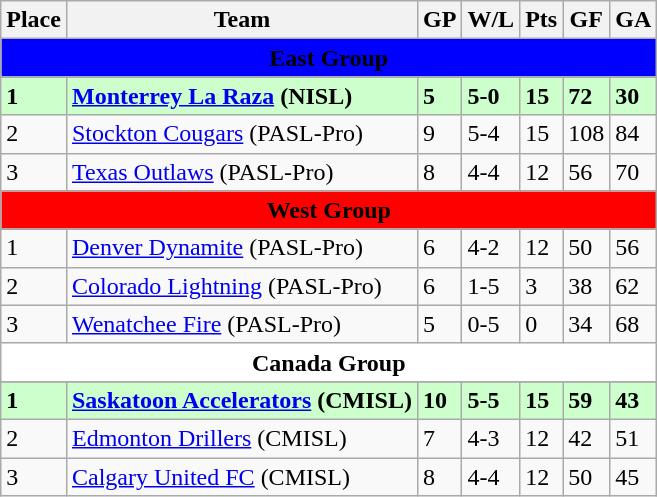<table class="wikitable">
<tr>
<th>Place</th>
<th>Team</th>
<th>GP</th>
<th>W/L</th>
<th>Pts</th>
<th>GF</th>
<th>GA</th>
</tr>
<tr>
<th style=background-color:blue colspan=9><span>East Group </span></th>
</tr>
<tr>
</tr>
<tr bgcolor=#ccffcc>
<td><strong>1</strong></td>
<td><strong> <a href='#'>Monterrey La Raza</a> (NISL)</strong></td>
<td><strong>5</strong></td>
<td><strong>5-0</strong></td>
<td><strong>15</strong></td>
<td><strong>72</strong></td>
<td><strong>30</strong></td>
</tr>
<tr>
<td>2</td>
<td><a href='#'>Stockton Cougars</a> (PASL-Pro)</td>
<td>9</td>
<td>5-4</td>
<td>15</td>
<td>108</td>
<td>84</td>
</tr>
<tr>
<td>3</td>
<td><a href='#'>Texas Outlaws</a> (PASL-Pro)</td>
<td>8</td>
<td>4-4</td>
<td>12</td>
<td>56</td>
<td>70</td>
</tr>
<tr>
<th style=background-color:Red colspan=9><span>West Group </span></th>
</tr>
<tr>
</tr>
<tr>
<td>1</td>
<td><a href='#'>Denver Dynamite</a> (PASL-Pro)</td>
<td>6</td>
<td>4-2</td>
<td>12</td>
<td>50</td>
<td>56</td>
</tr>
<tr>
<td>2</td>
<td><a href='#'>Colorado Lightning</a> (PASL-Pro)</td>
<td>6</td>
<td>1-5</td>
<td>3</td>
<td>38</td>
<td>62</td>
</tr>
<tr>
<td>3</td>
<td><a href='#'>Wenatchee Fire</a> (PASL-Pro)</td>
<td>5</td>
<td>0-5</td>
<td>0</td>
<td>34</td>
<td>68</td>
</tr>
<tr>
<th style=background-color:White colspan=9><span>Canada Group </span></th>
</tr>
<tr>
</tr>
<tr bgcolor=#ccffcc>
<td><strong>1</strong></td>
<td><strong> <a href='#'>Saskatoon Accelerators</a> (CMISL)</strong></td>
<td><strong>10</strong></td>
<td><strong>5-5</strong></td>
<td><strong>15</strong></td>
<td><strong>59</strong></td>
<td><strong>43</strong></td>
</tr>
<tr>
<td>2</td>
<td><a href='#'>Edmonton Drillers</a> (CMISL)</td>
<td>7</td>
<td>4-3</td>
<td>12</td>
<td>42</td>
<td>51</td>
</tr>
<tr>
<td>3</td>
<td><a href='#'>Calgary United FC</a> (CMISL)</td>
<td>8</td>
<td>4-4</td>
<td>12</td>
<td>50</td>
<td>45</td>
</tr>
</table>
